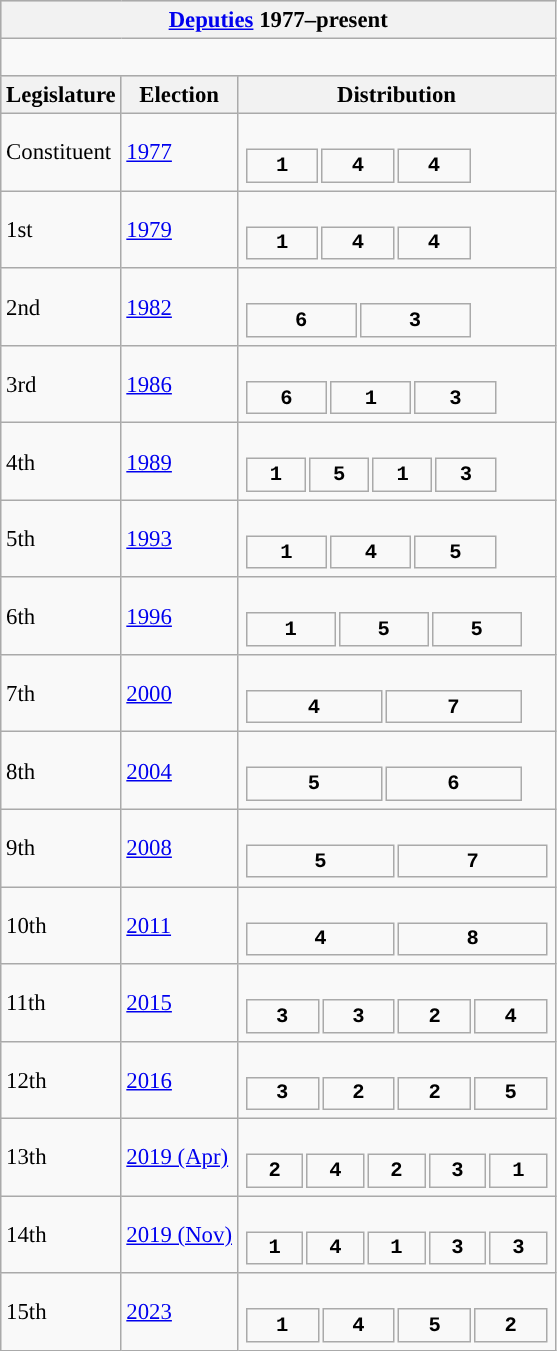<table class="wikitable" style="font-size:95%;">
<tr bgcolor="#CCCCCC">
<th colspan="3"><a href='#'>Deputies</a> 1977–present</th>
</tr>
<tr>
<td colspan="3"><br>















</td>
</tr>
<tr bgcolor="#CCCCCC">
<th>Legislature</th>
<th>Election</th>
<th>Distribution</th>
</tr>
<tr>
<td>Constituent</td>
<td><a href='#'>1977</a></td>
<td><br><table style="width:11.25em; font-size:90%; text-align:center; font-family:Courier New;">
<tr style="font-weight:bold">
<td style="background:">1</td>
<td style="background:">4</td>
<td style="background:">4</td>
</tr>
</table>
</td>
</tr>
<tr>
<td>1st</td>
<td><a href='#'>1979</a></td>
<td><br><table style="width:11.25em; font-size:90%; text-align:center; font-family:Courier New;">
<tr style="font-weight:bold">
<td style="background:">1</td>
<td style="background:">4</td>
<td style="background:">4</td>
</tr>
</table>
</td>
</tr>
<tr>
<td>2nd</td>
<td><a href='#'>1982</a></td>
<td><br><table style="width:11.25em; font-size:90%; text-align:center; font-family:Courier New;">
<tr style="font-weight:bold">
<td style="background:">6</td>
<td style="background:">3</td>
</tr>
</table>
</td>
</tr>
<tr>
<td>3rd</td>
<td><a href='#'>1986</a></td>
<td><br><table style="width:12.5em; font-size:90%; text-align:center; font-family:Courier New;">
<tr style="font-weight:bold">
<td style="background:">6</td>
<td style="background:">1</td>
<td style="background:">3</td>
</tr>
</table>
</td>
</tr>
<tr>
<td>4th</td>
<td><a href='#'>1989</a></td>
<td><br><table style="width:12.5em; font-size:90%; text-align:center; font-family:Courier New;">
<tr style="font-weight:bold">
<td style="background:">1</td>
<td style="background:">5</td>
<td style="background:">1</td>
<td style="background:">3</td>
</tr>
</table>
</td>
</tr>
<tr>
<td>5th</td>
<td><a href='#'>1993</a></td>
<td><br><table style="width:12.5em; font-size:90%; text-align:center; font-family:Courier New;">
<tr style="font-weight:bold">
<td style="background:">1</td>
<td style="background:">4</td>
<td style="background:">5</td>
</tr>
</table>
</td>
</tr>
<tr>
<td>6th</td>
<td><a href='#'>1996</a></td>
<td><br><table style="width:13.75em; font-size:90%; text-align:center; font-family:Courier New;">
<tr style="font-weight:bold">
<td style="background:">1</td>
<td style="background:">5</td>
<td style="background:">5</td>
</tr>
</table>
</td>
</tr>
<tr>
<td>7th</td>
<td><a href='#'>2000</a></td>
<td><br><table style="width:13.75em; font-size:90%; text-align:center; font-family:Courier New;">
<tr style="font-weight:bold">
<td style="background:">4</td>
<td style="background:">7</td>
</tr>
</table>
</td>
</tr>
<tr>
<td>8th</td>
<td><a href='#'>2004</a></td>
<td><br><table style="width:13.75em; font-size:90%; text-align:center; font-family:Courier New;">
<tr style="font-weight:bold">
<td style="background:">5</td>
<td style="background:">6</td>
</tr>
</table>
</td>
</tr>
<tr>
<td>9th</td>
<td><a href='#'>2008</a></td>
<td><br><table style="width:15em; font-size:90%; text-align:center; font-family:Courier New;">
<tr style="font-weight:bold">
<td style="background:">5</td>
<td style="background:">7</td>
</tr>
</table>
</td>
</tr>
<tr>
<td>10th</td>
<td><a href='#'>2011</a></td>
<td><br><table style="width:15em; font-size:90%; text-align:center; font-family:Courier New;">
<tr style="font-weight:bold">
<td style="background:">4</td>
<td style="background:">8</td>
</tr>
</table>
</td>
</tr>
<tr>
<td>11th</td>
<td><a href='#'>2015</a></td>
<td><br><table style="width:15em; font-size:90%; text-align:center; font-family:Courier New;">
<tr style="font-weight:bold">
<td style="background:">3</td>
<td style="background:">3</td>
<td style="background:">2</td>
<td style="background:">4</td>
</tr>
</table>
</td>
</tr>
<tr>
<td>12th</td>
<td><a href='#'>2016</a></td>
<td><br><table style="width:15em; font-size:90%; text-align:center; font-family:Courier New;">
<tr style="font-weight:bold">
<td style="background:">3</td>
<td style="background:">2</td>
<td style="background:">2</td>
<td style="background:">5</td>
</tr>
</table>
</td>
</tr>
<tr>
<td>13th</td>
<td><a href='#'>2019 (Apr)</a></td>
<td><br><table style="width:15em; font-size:90%; text-align:center; font-family:Courier New;">
<tr style="font-weight:bold">
<td style="background:">2</td>
<td style="background:">4</td>
<td style="background:">2</td>
<td style="background:">3</td>
<td style="background:">1</td>
</tr>
</table>
</td>
</tr>
<tr>
<td>14th</td>
<td><a href='#'>2019 (Nov)</a></td>
<td><br><table style="width:15em; font-size:90%; text-align:center; font-family:Courier New;">
<tr style="font-weight:bold">
<td style="background:">1</td>
<td style="background:">4</td>
<td style="background:">1</td>
<td style="background:">3</td>
<td style="background:">3</td>
</tr>
</table>
</td>
</tr>
<tr>
<td>15th</td>
<td><a href='#'>2023</a></td>
<td><br><table style="width:15em; font-size:90%; text-align:center; font-family:Courier New;">
<tr style="font-weight:bold">
<td style="background:">1</td>
<td style="background:">4</td>
<td style="background:">5</td>
<td style="background:">2</td>
</tr>
</table>
</td>
</tr>
</table>
